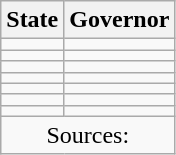<table class="wikitable sortable">
<tr>
<th>State</th>
<th>Governor</th>
</tr>
<tr>
<td></td>
<td></td>
</tr>
<tr>
<td></td>
<td></td>
</tr>
<tr>
<td></td>
<td></td>
</tr>
<tr>
<td></td>
<td></td>
</tr>
<tr>
<td></td>
<td></td>
</tr>
<tr>
<td></td>
<td></td>
</tr>
<tr>
<td></td>
<td></td>
</tr>
<tr class="sortbottom">
<td colspan="3" style="text-align:center;">Sources:</td>
</tr>
</table>
